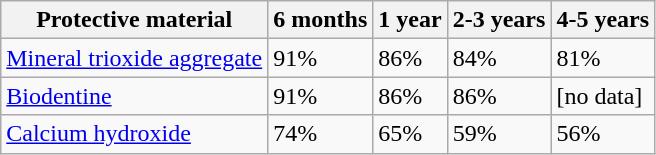<table class="wikitable floatright">
<tr>
<th>Protective material</th>
<th>6 months</th>
<th>1 year</th>
<th>2-3 years</th>
<th>4-5 years</th>
</tr>
<tr>
<td><a href='#'>Mineral trioxide aggregate</a></td>
<td>91%</td>
<td>86%</td>
<td>84%</td>
<td>81%</td>
</tr>
<tr>
<td><a href='#'>Biodentine</a></td>
<td>91%</td>
<td>86%</td>
<td>86%</td>
<td>[no data]</td>
</tr>
<tr>
<td><a href='#'>Calcium hydroxide</a></td>
<td>74%</td>
<td>65%</td>
<td>59%</td>
<td>56%</td>
</tr>
</table>
